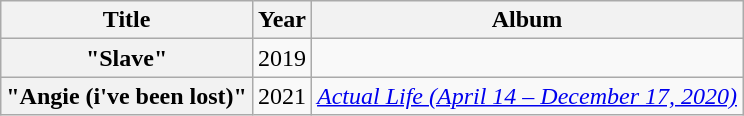<table class="wikitable plainrowheaders" style="text-align:center;">
<tr>
<th>Title</th>
<th>Year</th>
<th>Album</th>
</tr>
<tr>
<th scope=row>"Slave"<br></th>
<td>2019</td>
<td></td>
</tr>
<tr>
<th scope=row>"Angie (i've been lost)"<br></th>
<td>2021</td>
<td><em><a href='#'>Actual Life (April 14 – December 17, 2020)</a></em></td>
</tr>
</table>
